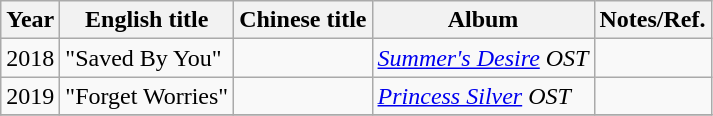<table class="wikitable">
<tr>
<th>Year</th>
<th>English title</th>
<th>Chinese title</th>
<th>Album</th>
<th>Notes/Ref.</th>
</tr>
<tr>
<td>2018</td>
<td>"Saved By You"</td>
<td></td>
<td><em><a href='#'>Summer's Desire</a> OST</em></td>
<td></td>
</tr>
<tr>
<td>2019</td>
<td>"Forget Worries"</td>
<td></td>
<td><em><a href='#'>Princess Silver</a> OST</em></td>
<td></td>
</tr>
<tr>
</tr>
</table>
